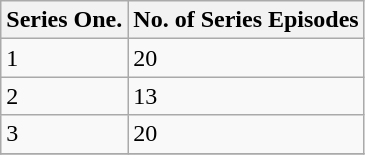<table class="wikitable">
<tr>
<th>Series One.</th>
<th>No. of Series Episodes</th>
</tr>
<tr>
<td>1</td>
<td>20</td>
</tr>
<tr>
<td>2</td>
<td>13</td>
</tr>
<tr>
<td>3</td>
<td>20</td>
</tr>
<tr>
</tr>
</table>
